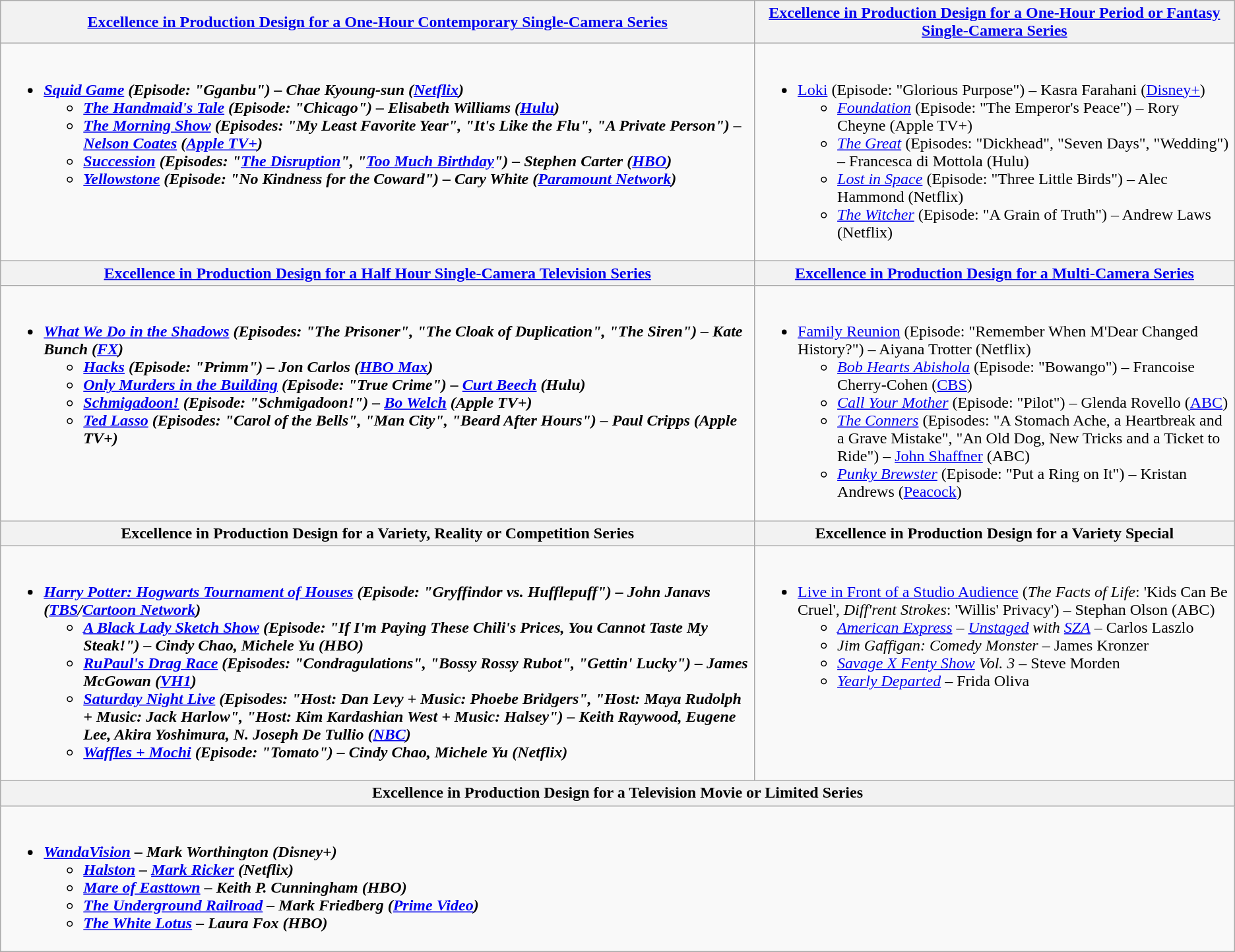<table class=wikitable style="width=100%">
<tr>
<th style="width=50%"><a href='#'>Excellence in Production Design for a One-Hour Contemporary Single-Camera Series</a></th>
<th style="width=50%"><a href='#'>Excellence in Production Design for a One-Hour Period or Fantasy Single-Camera Series</a></th>
</tr>
<tr>
<td valign="top"><br><ul><li><strong><em><a href='#'>Squid Game</a><em> (Episode: "Gganbu") – Chae Kyoung-sun (<a href='#'>Netflix</a>)<strong><ul><li></em><a href='#'>The Handmaid's Tale</a><em> (Episode: "Chicago") – Elisabeth Williams (<a href='#'>Hulu</a>)</li><li></em><a href='#'>The Morning Show</a><em> (Episodes: "My Least Favorite Year", "It's Like the Flu", "A Private Person") – <a href='#'>Nelson Coates</a> (<a href='#'>Apple TV+</a>)</li><li></em><a href='#'>Succession</a><em> (Episodes: "<a href='#'>The Disruption</a>", "<a href='#'>Too Much Birthday</a>") – Stephen Carter (<a href='#'>HBO</a>)</li><li></em><a href='#'>Yellowstone</a><em> (Episode: "No Kindness for the Coward") – Cary White (<a href='#'>Paramount Network</a>)</li></ul></li></ul></td>
<td><br><ul><li></em></strong><a href='#'>Loki</a></em> (Episode: "Glorious Purpose") – Kasra Farahani (<a href='#'>Disney+</a>)</strong><ul><li><em><a href='#'>Foundation</a></em> (Episode: "The Emperor's Peace") – Rory Cheyne (Apple TV+)</li><li><em><a href='#'>The Great</a></em> (Episodes: "Dickhead", "Seven Days", "Wedding") – Francesca di Mottola (Hulu)</li><li><em><a href='#'>Lost in Space</a></em> (Episode: "Three Little Birds") – Alec Hammond (Netflix)</li><li><em><a href='#'>The Witcher</a></em> (Episode: "A Grain of Truth") – Andrew Laws (Netflix)</li></ul></li></ul></td>
</tr>
<tr>
<th style="width=50%"><a href='#'>Excellence in Production Design for a Half Hour Single-Camera Television Series</a></th>
<th style="width=50%"><a href='#'>Excellence in Production Design for a Multi-Camera Series</a></th>
</tr>
<tr>
<td valign="top"><br><ul><li><strong><em><a href='#'>What We Do in the Shadows</a><em> (Episodes: "The Prisoner", "The Cloak of Duplication", "The Siren") – Kate Bunch (<a href='#'>FX</a>)<strong><ul><li></em><a href='#'>Hacks</a><em> (Episode: "Primm") – Jon Carlos (<a href='#'>HBO Max</a>)</li><li></em><a href='#'>Only Murders in the Building</a><em> (Episode: "True Crime") – <a href='#'>Curt Beech</a> (Hulu)</li><li></em><a href='#'>Schmigadoon!</a><em> (Episode: "Schmigadoon!") – <a href='#'>Bo Welch</a> (Apple TV+)</li><li></em><a href='#'>Ted Lasso</a><em> (Episodes: "Carol of the Bells", "Man City", "Beard After Hours") – Paul Cripps (Apple TV+)</li></ul></li></ul></td>
<td><br><ul><li></em></strong><a href='#'>Family Reunion</a></em> (Episode: "Remember When M'Dear Changed History?") – Aiyana Trotter (Netflix)</strong><ul><li><em><a href='#'>Bob Hearts Abishola</a></em> (Episode: "Bowango") – Francoise Cherry-Cohen (<a href='#'>CBS</a>)</li><li><em><a href='#'>Call Your Mother</a></em> (Episode: "Pilot") – Glenda Rovello (<a href='#'>ABC</a>)</li><li><em><a href='#'>The Conners</a></em> (Episodes: "A Stomach Ache, a Heartbreak and a Grave Mistake", "An Old Dog, New Tricks and a Ticket to Ride") – <a href='#'>John Shaffner</a> (ABC)</li><li><em><a href='#'>Punky Brewster</a></em> (Episode: "Put a Ring on It") – Kristan Andrews (<a href='#'>Peacock</a>)</li></ul></li></ul></td>
</tr>
<tr>
<th style="width=50%">Excellence in Production Design for a Variety, Reality or Competition Series</th>
<th style="width=50%">Excellence in Production Design for a Variety Special</th>
</tr>
<tr>
<td valign="top"><br><ul><li><strong><em><a href='#'>Harry Potter: Hogwarts Tournament of Houses</a><em> (Episode: "Gryffindor vs. Hufflepuff") – John Janavs (<a href='#'>TBS</a>/<a href='#'>Cartoon Network</a>)<strong><ul><li></em><a href='#'>A Black Lady Sketch Show</a><em> (Episode: "If I'm Paying These Chili's Prices, You Cannot Taste My Steak!") – Cindy Chao, Michele Yu (HBO)</li><li></em><a href='#'>RuPaul's Drag Race</a><em> (Episodes: "Condragulations", "Bossy Rossy Rubot", "Gettin' Lucky") – James McGowan (<a href='#'>VH1</a>)</li><li></em><a href='#'>Saturday Night Live</a><em> (Episodes: "Host: Dan Levy + Music: Phoebe Bridgers", "Host: Maya Rudolph + Music: Jack Harlow", "Host: Kim Kardashian West + Music: Halsey") – Keith Raywood, Eugene Lee, Akira Yoshimura, N. Joseph De Tullio (<a href='#'>NBC</a>)</li><li></em><a href='#'>Waffles + Mochi</a><em> (Episode: "Tomato") – Cindy Chao, Michele Yu (Netflix)</li></ul></li></ul></td>
<td valign="top"><br><ul><li></em></strong><a href='#'>Live in Front of a Studio Audience</a></em> (<em>The Facts of Life</em>: 'Kids Can Be Cruel', <em>Diff'rent Strokes</em>: 'Willis' Privacy') – Stephan Olson (ABC)</strong><ul><li><em><a href='#'>American Express</a> – <a href='#'>Unstaged</a> with <a href='#'>SZA</a></em> – Carlos Laszlo</li><li><em>Jim Gaffigan: Comedy Monster</em> – James Kronzer</li><li><em><a href='#'>Savage X Fenty Show</a> Vol. 3</em> – Steve Morden</li><li><em><a href='#'>Yearly Departed</a></em> – Frida Oliva</li></ul></li></ul></td>
</tr>
<tr>
<th colspan="2">Excellence in Production Design for a Television Movie or Limited Series</th>
</tr>
<tr>
<td valign="top" colspan="2"><br><ul><li><strong><em><a href='#'>WandaVision</a><em> – Mark Worthington (Disney+)<strong><ul><li></em><a href='#'>Halston</a><em> – <a href='#'>Mark Ricker</a> (Netflix)</li><li></em><a href='#'>Mare of Easttown</a><em> – Keith P. Cunningham (HBO)</li><li></em><a href='#'>The Underground Railroad</a><em> – Mark Friedberg (<a href='#'>Prime Video</a>)</li><li></em><a href='#'>The White Lotus</a><em> – Laura Fox (HBO)</li></ul></li></ul></td>
</tr>
</table>
